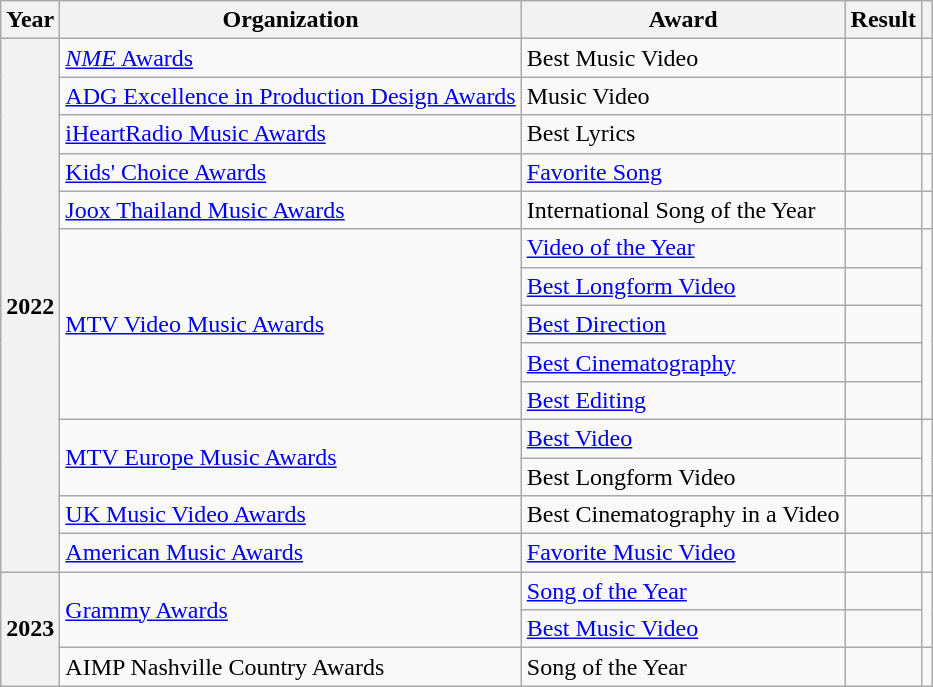<table class="wikitable plainrowheaders">
<tr align="center">
<th scope="col">Year</th>
<th scope="col">Organization</th>
<th scope="col">Award</th>
<th scope="col">Result</th>
<th scope="col" class="unsortable"></th>
</tr>
<tr>
<th rowspan="14" scope="row">2022</th>
<td><a href='#'><em>NME</em> Awards</a></td>
<td>Best Music Video</td>
<td></td>
<td></td>
</tr>
<tr>
<td><a href='#'>ADG Excellence in Production Design Awards</a></td>
<td>Music Video</td>
<td></td>
<td></td>
</tr>
<tr>
<td><a href='#'>iHeartRadio Music Awards</a></td>
<td>Best Lyrics</td>
<td></td>
<td></td>
</tr>
<tr>
<td><a href='#'>Kids' Choice Awards</a></td>
<td><a href='#'>Favorite Song</a></td>
<td></td>
<td></td>
</tr>
<tr>
<td><a href='#'>Joox Thailand Music Awards</a></td>
<td>International Song of the Year</td>
<td></td>
<td></td>
</tr>
<tr>
<td rowspan="5"><a href='#'>MTV Video Music Awards</a></td>
<td><a href='#'>Video of the Year</a></td>
<td></td>
<td rowspan="5"></td>
</tr>
<tr>
<td><a href='#'>Best Longform Video</a></td>
<td></td>
</tr>
<tr>
<td><a href='#'>Best Direction</a></td>
<td></td>
</tr>
<tr>
<td><a href='#'>Best Cinematography</a></td>
<td></td>
</tr>
<tr>
<td><a href='#'>Best Editing</a></td>
<td></td>
</tr>
<tr>
<td rowspan="2"><a href='#'>MTV Europe Music Awards</a></td>
<td><a href='#'>Best Video</a></td>
<td></td>
<td rowspan="2"></td>
</tr>
<tr>
<td>Best Longform Video</td>
<td></td>
</tr>
<tr>
<td><a href='#'>UK Music Video Awards</a></td>
<td>Best Cinematography in a Video</td>
<td></td>
<td></td>
</tr>
<tr>
<td><a href='#'>American Music Awards</a></td>
<td><a href='#'>Favorite Music Video</a></td>
<td></td>
<td></td>
</tr>
<tr>
<th rowspan="3" scope="row">2023</th>
<td rowspan="2"><a href='#'>Grammy Awards</a></td>
<td><a href='#'>Song of the Year</a></td>
<td></td>
<td rowspan="2"></td>
</tr>
<tr>
<td><a href='#'>Best Music Video</a></td>
<td></td>
</tr>
<tr>
<td>AIMP Nashville Country Awards</td>
<td>Song of the Year</td>
<td></td>
<td></td>
</tr>
</table>
